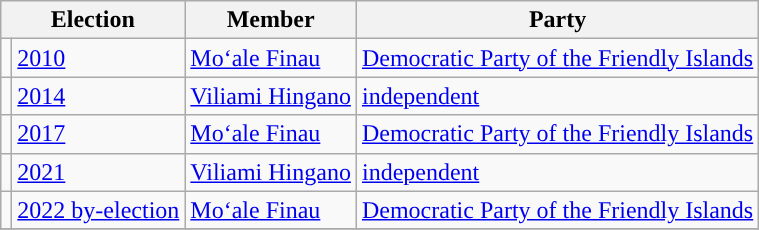<table class="wikitable">
<tr>
<th colspan="2">Election</th>
<th>Member</th>
<th>Party</th>
</tr>
<tr>
<td style="background-color: "></td>
<td><a href='#'>2010</a></td>
<td><a href='#'>Moʻale Finau</a></td>
<td><a href='#'>Democratic Party of the Friendly Islands</a></td>
</tr>
<tr>
<td style="background-color: "></td>
<td><a href='#'>2014</a></td>
<td><a href='#'>Viliami Hingano</a></td>
<td><a href='#'>independent</a></td>
</tr>
<tr>
<td style="background-color: "></td>
<td><a href='#'>2017</a></td>
<td><a href='#'>Moʻale Finau</a></td>
<td><a href='#'>Democratic Party of the Friendly Islands</a></td>
</tr>
<tr>
<td style="background-color: "></td>
<td><a href='#'>2021</a></td>
<td><a href='#'>Viliami Hingano</a></td>
<td><a href='#'>independent</a></td>
</tr>
<tr>
<td style="background-color: "></td>
<td><a href='#'>2022 by-election</a></td>
<td><a href='#'>Moʻale Finau</a></td>
<td><a href='#'>Democratic Party of the Friendly Islands</a></td>
</tr>
<tr>
</tr>
</table>
